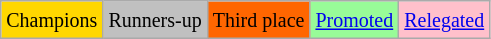<table class="wikitable">
<tr>
<td bgcolor="gold"><small>Champions</small></td>
<td bgcolor="silver"><small>Runners-up</small></td>
<td bgcolor="ff6600"><small>Third place</small></td>
<td bgcolor="palegreen"><small><a href='#'>Promoted</a></small></td>
<td bgcolor="pink"><small><a href='#'>Relegated</a></small></td>
</tr>
</table>
